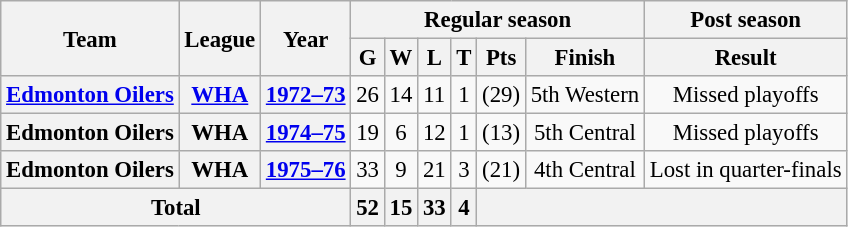<table class="wikitable" style="font-size: 95%; text-align:center;">
<tr>
<th rowspan="2">Team</th>
<th rowspan="2">League</th>
<th rowspan="2">Year</th>
<th colspan="6">Regular season</th>
<th colspan="1">Post season</th>
</tr>
<tr>
<th>G</th>
<th>W</th>
<th>L</th>
<th>T</th>
<th>Pts</th>
<th>Finish</th>
<th>Result</th>
</tr>
<tr>
<th><a href='#'>Edmonton Oilers</a></th>
<th><a href='#'>WHA</a></th>
<th><a href='#'>1972–73</a></th>
<td>26</td>
<td>14</td>
<td>11</td>
<td>1</td>
<td>(29)</td>
<td>5th Western</td>
<td>Missed playoffs</td>
</tr>
<tr>
<th>Edmonton Oilers</th>
<th>WHA</th>
<th><a href='#'>1974–75</a></th>
<td>19</td>
<td>6</td>
<td>12</td>
<td>1</td>
<td>(13)</td>
<td>5th Central</td>
<td>Missed playoffs</td>
</tr>
<tr>
<th>Edmonton Oilers</th>
<th>WHA</th>
<th><a href='#'>1975–76</a></th>
<td>33</td>
<td>9</td>
<td>21</td>
<td>3</td>
<td>(21)</td>
<td>4th Central</td>
<td>Lost in quarter-finals</td>
</tr>
<tr>
<th colspan="3">Total</th>
<th>52</th>
<th>15</th>
<th>33</th>
<th>4</th>
<th colspan="3"></th>
</tr>
</table>
